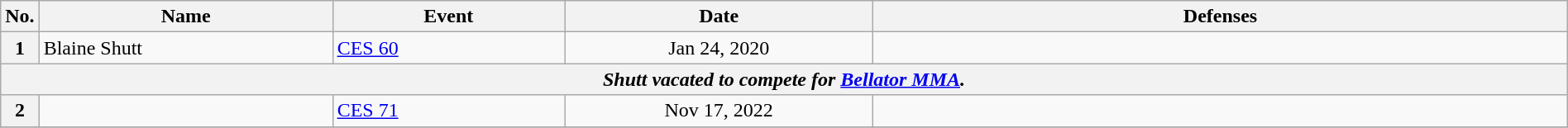<table class="wikitable" width=100%>
<tr>
<th width=1%>No.</th>
<th width=19%>Name</th>
<th width=15%>Event</th>
<th width=20%>Date</th>
<th width=45%>Defenses</th>
</tr>
<tr>
<th>1</th>
<td> Blaine Shutt <br></td>
<td><a href='#'>CES 60</a><br></td>
<td align=center>Jan 24, 2020</td>
<td></td>
</tr>
<tr>
<th colspan=6 align=center><em>Shutt vacated to compete for <a href='#'>Bellator MMA</a>.</em></th>
</tr>
<tr>
<th>2</th>
<td> <br></td>
<td><a href='#'>CES 71</a><br></td>
<td align=center>Nov 17, 2022</td>
<td></td>
</tr>
<tr>
</tr>
</table>
